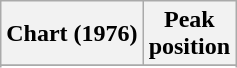<table class="wikitable sortable plainrowheaders">
<tr>
<th>Chart (1976)</th>
<th>Peak<br>position</th>
</tr>
<tr>
</tr>
<tr>
</tr>
<tr>
</tr>
</table>
